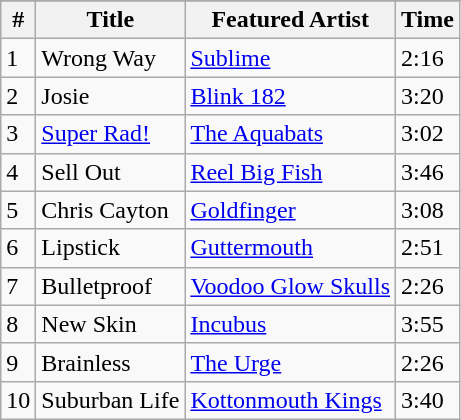<table class="wikitable">
<tr>
</tr>
<tr>
<th align="center">#</th>
<th align="center">Title</th>
<th align="center">Featured Artist</th>
<th align="center">Time</th>
</tr>
<tr>
<td>1</td>
<td>Wrong Way</td>
<td><a href='#'>Sublime</a></td>
<td>2:16</td>
</tr>
<tr>
<td>2</td>
<td>Josie</td>
<td><a href='#'>Blink 182</a></td>
<td>3:20</td>
</tr>
<tr>
<td>3</td>
<td><a href='#'>Super Rad!</a></td>
<td><a href='#'>The Aquabats</a></td>
<td>3:02</td>
</tr>
<tr>
<td>4</td>
<td>Sell Out</td>
<td><a href='#'>Reel Big Fish</a></td>
<td>3:46</td>
</tr>
<tr>
<td>5</td>
<td>Chris Cayton</td>
<td><a href='#'>Goldfinger</a></td>
<td>3:08</td>
</tr>
<tr>
<td>6</td>
<td>Lipstick</td>
<td><a href='#'>Guttermouth</a></td>
<td>2:51</td>
</tr>
<tr>
<td>7</td>
<td>Bulletproof</td>
<td><a href='#'>Voodoo Glow Skulls</a></td>
<td>2:26</td>
</tr>
<tr>
<td>8</td>
<td>New Skin</td>
<td><a href='#'>Incubus</a></td>
<td>3:55</td>
</tr>
<tr>
<td>9</td>
<td>Brainless</td>
<td><a href='#'>The Urge</a></td>
<td>2:26</td>
</tr>
<tr>
<td>10</td>
<td>Suburban Life</td>
<td><a href='#'>Kottonmouth Kings</a></td>
<td>3:40</td>
</tr>
</table>
